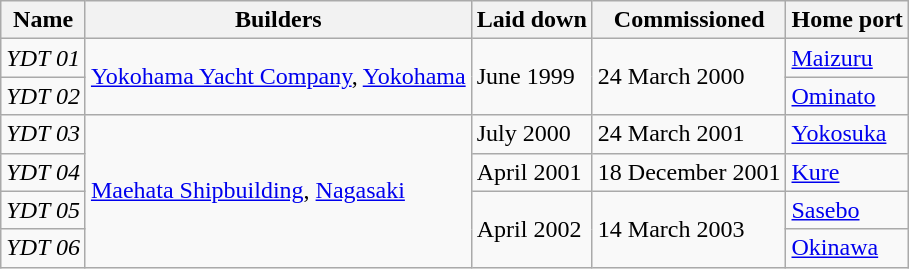<table class="wikitable">
<tr>
<th>Name</th>
<th>Builders</th>
<th>Laid down</th>
<th>Commissioned</th>
<th>Home port</th>
</tr>
<tr>
<td><em>YDT 01</em></td>
<td rowspan="2"><a href='#'>Yokohama Yacht Company</a>, <a href='#'>Yokohama</a></td>
<td rowspan="2">June 1999</td>
<td rowspan="2">24 March 2000</td>
<td><a href='#'>Maizuru</a></td>
</tr>
<tr>
<td><em>YDT 02</em></td>
<td><a href='#'>Ominato</a></td>
</tr>
<tr>
<td><em>YDT 03</em></td>
<td rowspan="4"><a href='#'>Maehata Shipbuilding</a>, <a href='#'>Nagasaki</a></td>
<td>July 2000</td>
<td>24 March 2001</td>
<td><a href='#'>Yokosuka</a></td>
</tr>
<tr>
<td><em>YDT 04</em></td>
<td>April 2001</td>
<td>18 December 2001</td>
<td><a href='#'>Kure</a></td>
</tr>
<tr>
<td><em>YDT 05</em></td>
<td rowspan="2">April 2002</td>
<td rowspan="2">14 March 2003</td>
<td><a href='#'>Sasebo</a></td>
</tr>
<tr>
<td><em>YDT 06</em></td>
<td><a href='#'>Okinawa</a></td>
</tr>
</table>
